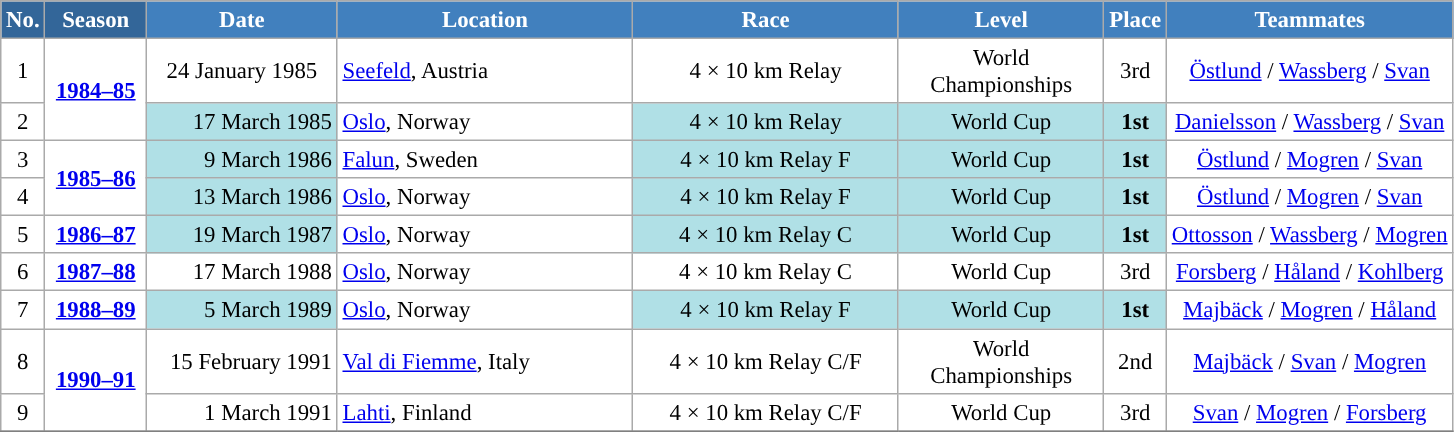<table class="wikitable sortable" style="font-size:95%; text-align:center; border:grey solid 1px; border-collapse:collapse; background:#ffffff;">
<tr style="background:#efefef;">
<th style="background-color:#369; color:white;">No.</th>
<th style="background-color:#369; color:white;">Season</th>
<th style="background-color:#4180be; color:white; width:120px;">Date</th>
<th style="background-color:#4180be; color:white; width:190px;">Location</th>
<th style="background-color:#4180be; color:white; width:170px;">Race</th>
<th style="background-color:#4180be; color:white; width:130px;">Level</th>
<th style="background-color:#4180be; color:white;">Place</th>
<th style="background-color:#4180be; color:white;">Teammates</th>
</tr>
<tr>
<td align=center>1</td>
<td rowspan=2 align=center><strong><a href='#'>1984–85</a></strong></td>
<td>24 January 1985</td>
<td align=left> <a href='#'>Seefeld</a>, Austria</td>
<td>4 × 10 km Relay</td>
<td>World Championships</td>
<td>3rd</td>
<td><a href='#'>Östlund</a> / <a href='#'>Wassberg</a> / <a href='#'>Svan</a></td>
</tr>
<tr>
<td align=center>2</td>
<td bgcolor="#BOEOE6" align=right>17 March 1985</td>
<td align=left> <a href='#'>Oslo</a>, Norway</td>
<td bgcolor="#BOEOE6">4 × 10 km Relay</td>
<td bgcolor="#BOEOE6">World Cup</td>
<td bgcolor="#BOEOE6"><strong>1st</strong></td>
<td><a href='#'>Danielsson</a> / <a href='#'>Wassberg</a> / <a href='#'>Svan</a></td>
</tr>
<tr>
<td align=center>3</td>
<td rowspan=2 align=center><strong><a href='#'>1985–86</a></strong></td>
<td bgcolor="#BOEOE6" align=right>9 March 1986</td>
<td align=left> <a href='#'>Falun</a>, Sweden</td>
<td bgcolor="#BOEOE6">4 × 10 km Relay F</td>
<td bgcolor="#BOEOE6">World Cup</td>
<td bgcolor="#BOEOE6"><strong>1st</strong></td>
<td><a href='#'>Östlund</a> / <a href='#'>Mogren</a> / <a href='#'>Svan</a></td>
</tr>
<tr>
<td align=center>4</td>
<td bgcolor="#BOEOE6" align=right>13 March 1986</td>
<td align=left> <a href='#'>Oslo</a>, Norway</td>
<td bgcolor="#BOEOE6">4 × 10 km Relay F</td>
<td bgcolor="#BOEOE6">World Cup</td>
<td bgcolor="#BOEOE6"><strong>1st</strong></td>
<td><a href='#'>Östlund</a> / <a href='#'>Mogren</a> / <a href='#'>Svan</a></td>
</tr>
<tr>
<td align=center>5</td>
<td rowspan=1 align=center><strong><a href='#'>1986–87</a></strong></td>
<td bgcolor="#BOEOE6" align=right>19 March 1987</td>
<td align=left> <a href='#'>Oslo</a>, Norway</td>
<td bgcolor="#BOEOE6">4 × 10 km Relay C</td>
<td bgcolor="#BOEOE6">World Cup</td>
<td bgcolor="#BOEOE6"><strong>1st</strong></td>
<td><a href='#'>Ottosson</a> / <a href='#'>Wassberg</a> / <a href='#'>Mogren</a></td>
</tr>
<tr>
<td align=center>6</td>
<td rowspan=1 align=center><strong> <a href='#'>1987–88</a> </strong></td>
<td align=right>17 March 1988</td>
<td align=left> <a href='#'>Oslo</a>, Norway</td>
<td>4 × 10 km Relay C</td>
<td>World Cup</td>
<td>3rd</td>
<td><a href='#'>Forsberg</a> / <a href='#'>Håland</a> / <a href='#'>Kohlberg</a></td>
</tr>
<tr>
<td align=center>7</td>
<td rowspan=1 align=center><strong><a href='#'>1988–89</a></strong></td>
<td bgcolor="#BOEOE6" align=right>5 March 1989</td>
<td align=left> <a href='#'>Oslo</a>, Norway</td>
<td bgcolor="#BOEOE6">4 × 10 km Relay F</td>
<td bgcolor="#BOEOE6">World Cup</td>
<td bgcolor="#BOEOE6"><strong>1st</strong></td>
<td><a href='#'>Majbäck</a> / <a href='#'>Mogren</a> / <a href='#'>Håland</a></td>
</tr>
<tr>
<td align=center>8</td>
<td rowspan=2 align=center><strong> <a href='#'>1990–91</a> </strong></td>
<td align=right>15 February 1991</td>
<td align=left> <a href='#'>Val di Fiemme</a>, Italy</td>
<td>4 × 10 km Relay C/F</td>
<td>World Championships</td>
<td>2nd</td>
<td><a href='#'>Majbäck</a> / <a href='#'>Svan</a> / <a href='#'>Mogren</a></td>
</tr>
<tr>
<td align=center>9</td>
<td align=right>1 March 1991</td>
<td align=left> <a href='#'>Lahti</a>, Finland</td>
<td>4 × 10 km Relay C/F</td>
<td>World Cup</td>
<td>3rd</td>
<td><a href='#'>Svan</a> / <a href='#'>Mogren</a> / <a href='#'>Forsberg</a></td>
</tr>
<tr>
</tr>
</table>
